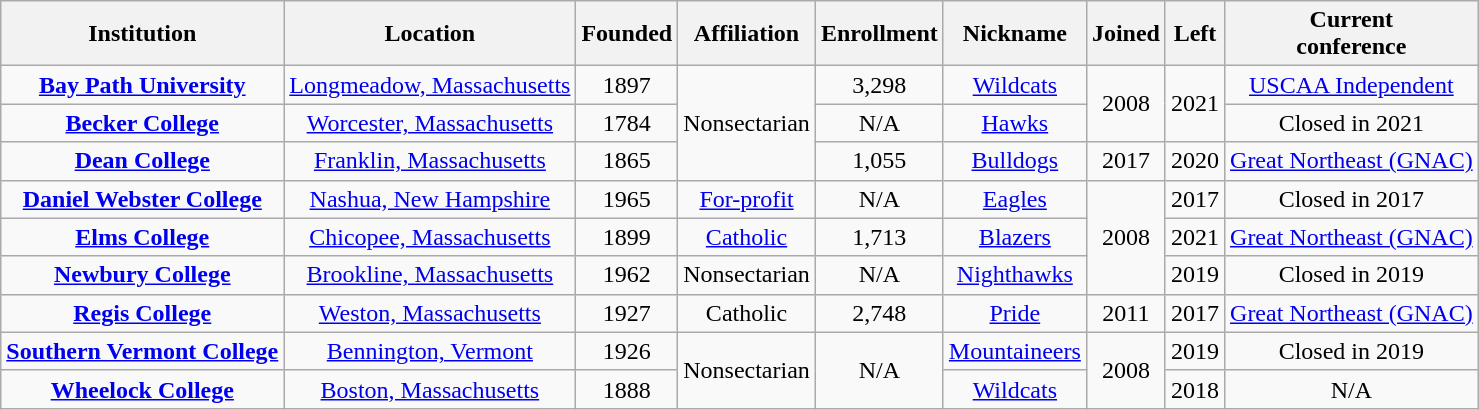<table class="wikitable sortable" style="text-align:center">
<tr>
<th>Institution</th>
<th>Location</th>
<th>Founded</th>
<th>Affiliation</th>
<th>Enrollment</th>
<th>Nickname</th>
<th>Joined</th>
<th>Left</th>
<th>Current<br>conference</th>
</tr>
<tr>
<td><strong><a href='#'>Bay Path University</a></strong></td>
<td><a href='#'>Longmeadow, Massachusetts</a></td>
<td>1897</td>
<td rowspan="3">Nonsectarian</td>
<td>3,298</td>
<td><a href='#'>Wildcats</a></td>
<td rowspan="2">2008</td>
<td rowspan="2">2021</td>
<td><a href='#'>USCAA Independent</a></td>
</tr>
<tr>
<td><strong><a href='#'>Becker College</a></strong></td>
<td><a href='#'>Worcester, Massachusetts</a></td>
<td>1784</td>
<td>N/A</td>
<td><a href='#'>Hawks</a></td>
<td>Closed in 2021</td>
</tr>
<tr>
<td><strong><a href='#'>Dean College</a></strong></td>
<td><a href='#'>Franklin, Massachusetts</a></td>
<td>1865</td>
<td>1,055</td>
<td><a href='#'>Bulldogs</a></td>
<td>2017</td>
<td>2020</td>
<td><a href='#'>Great Northeast (GNAC)</a></td>
</tr>
<tr>
<td><strong><a href='#'>Daniel Webster College</a></strong></td>
<td><a href='#'>Nashua, New Hampshire</a></td>
<td>1965</td>
<td><a href='#'>For-profit</a></td>
<td>N/A</td>
<td><a href='#'>Eagles</a></td>
<td rowspan="3">2008</td>
<td>2017</td>
<td>Closed in 2017</td>
</tr>
<tr>
<td><strong><a href='#'>Elms College</a></strong></td>
<td><a href='#'>Chicopee, Massachusetts</a></td>
<td>1899</td>
<td><a href='#'>Catholic</a><br></td>
<td>1,713</td>
<td><a href='#'>Blazers</a></td>
<td>2021</td>
<td><a href='#'>Great Northeast (GNAC)</a></td>
</tr>
<tr>
<td><strong><a href='#'>Newbury College</a></strong></td>
<td><a href='#'>Brookline, Massachusetts</a></td>
<td>1962</td>
<td>Nonsectarian</td>
<td>N/A</td>
<td><a href='#'>Nighthawks</a></td>
<td>2019</td>
<td>Closed in 2019</td>
</tr>
<tr>
<td><strong><a href='#'>Regis College</a></strong></td>
<td><a href='#'>Weston, Massachusetts</a></td>
<td>1927</td>
<td>Catholic<br></td>
<td>2,748</td>
<td><a href='#'>Pride</a></td>
<td>2011</td>
<td>2017</td>
<td><a href='#'>Great Northeast (GNAC)</a></td>
</tr>
<tr>
<td><strong><a href='#'>Southern Vermont College</a></strong></td>
<td><a href='#'>Bennington, Vermont</a></td>
<td>1926</td>
<td rowspan="2">Nonsectarian</td>
<td rowspan="2">N/A</td>
<td><a href='#'>Mountaineers</a></td>
<td rowspan="2">2008</td>
<td>2019</td>
<td>Closed in 2019</td>
</tr>
<tr>
<td><strong><a href='#'>Wheelock College</a></strong></td>
<td><a href='#'>Boston, Massachusetts</a></td>
<td>1888</td>
<td><a href='#'>Wildcats</a></td>
<td>2018</td>
<td>N/A</td>
</tr>
</table>
